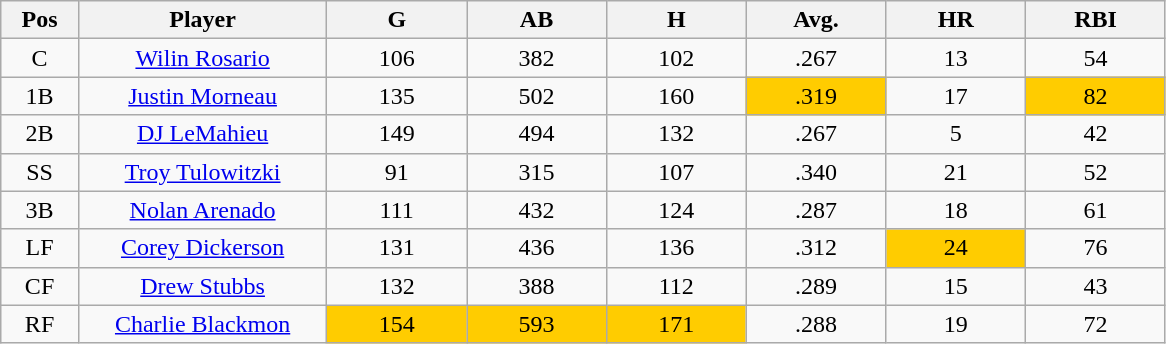<table class="wikitable sortable">
<tr>
<th bgcolor="#DDDDFF" width="5%">Pos</th>
<th bgcolor="#DDDDFF" width="16%">Player</th>
<th bgcolor="#DDDDFF" width="9%">G</th>
<th bgcolor="#DDDDFF" width="9%">AB</th>
<th bgcolor="#DDDDFF" width="9%">H</th>
<th bgcolor="#DDDDFF" width="9%">Avg.</th>
<th bgcolor="#DDDDFF" width="9%">HR</th>
<th bgcolor="#DDDDFF" width="9%">RBI</th>
</tr>
<tr align="center">
<td>C</td>
<td><a href='#'>Wilin Rosario</a></td>
<td>106</td>
<td>382</td>
<td>102</td>
<td>.267</td>
<td>13</td>
<td>54</td>
</tr>
<tr align="center">
<td>1B</td>
<td><a href='#'>Justin Morneau</a></td>
<td>135</td>
<td>502</td>
<td>160</td>
<td bgcolor="#FFCC00">.319</td>
<td>17</td>
<td bgcolor="#FFCC00">82</td>
</tr>
<tr align="center">
<td>2B</td>
<td><a href='#'>DJ LeMahieu</a></td>
<td>149</td>
<td>494</td>
<td>132</td>
<td>.267</td>
<td>5</td>
<td>42</td>
</tr>
<tr align="center">
<td>SS</td>
<td><a href='#'>Troy Tulowitzki</a></td>
<td>91</td>
<td>315</td>
<td>107</td>
<td>.340</td>
<td>21</td>
<td>52</td>
</tr>
<tr align="center">
<td>3B</td>
<td><a href='#'>Nolan Arenado</a></td>
<td>111</td>
<td>432</td>
<td>124</td>
<td>.287</td>
<td>18</td>
<td>61</td>
</tr>
<tr align="center">
<td>LF</td>
<td><a href='#'>Corey Dickerson</a></td>
<td>131</td>
<td>436</td>
<td>136</td>
<td>.312</td>
<td bgcolor="#FFCC00">24</td>
<td>76</td>
</tr>
<tr align="center">
<td>CF</td>
<td><a href='#'>Drew Stubbs</a></td>
<td>132</td>
<td>388</td>
<td>112</td>
<td>.289</td>
<td>15</td>
<td>43</td>
</tr>
<tr align="center">
<td>RF</td>
<td><a href='#'>Charlie Blackmon</a></td>
<td bgcolor="#FFCC00">154</td>
<td bgcolor="#FFCC00">593</td>
<td bgcolor="#FFCC00">171</td>
<td>.288</td>
<td>19</td>
<td>72</td>
</tr>
</table>
